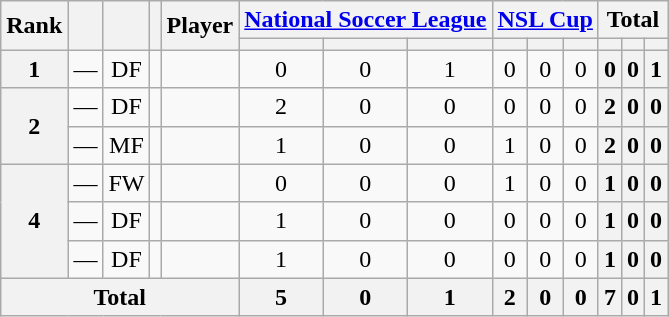<table class="wikitable sortable" style="text-align:center">
<tr>
<th rowspan="2">Rank</th>
<th rowspan="2"></th>
<th rowspan="2"></th>
<th rowspan="2"></th>
<th rowspan="2">Player</th>
<th colspan="3"><a href='#'>National Soccer League</a></th>
<th colspan="3"><a href='#'>NSL Cup</a></th>
<th colspan="3">Total</th>
</tr>
<tr>
<th></th>
<th></th>
<th></th>
<th></th>
<th></th>
<th></th>
<th></th>
<th></th>
<th></th>
</tr>
<tr>
<th>1</th>
<td>—</td>
<td>DF</td>
<td></td>
<td align="left"><br></td>
<td>0</td>
<td>0</td>
<td>1<br></td>
<td>0</td>
<td>0</td>
<td>0<br></td>
<th>0</th>
<th>0</th>
<th>1</th>
</tr>
<tr>
<th rowspan="2">2</th>
<td>—</td>
<td>DF</td>
<td></td>
<td align="left"><br></td>
<td>2</td>
<td>0</td>
<td>0<br></td>
<td>0</td>
<td>0</td>
<td>0<br></td>
<th>2</th>
<th>0</th>
<th>0</th>
</tr>
<tr>
<td>—</td>
<td>MF</td>
<td></td>
<td align="left"><br></td>
<td>1</td>
<td>0</td>
<td>0<br></td>
<td>1</td>
<td>0</td>
<td>0<br></td>
<th>2</th>
<th>0</th>
<th>0</th>
</tr>
<tr>
<th rowspan="3">4</th>
<td>—</td>
<td>FW</td>
<td></td>
<td align="left"><br></td>
<td>0</td>
<td>0</td>
<td>0<br></td>
<td>1</td>
<td>0</td>
<td>0<br></td>
<th>1</th>
<th>0</th>
<th>0</th>
</tr>
<tr>
<td>—</td>
<td>DF</td>
<td></td>
<td align="left"><br></td>
<td>1</td>
<td>0</td>
<td>0<br></td>
<td>0</td>
<td>0</td>
<td>0<br></td>
<th>1</th>
<th>0</th>
<th>0</th>
</tr>
<tr>
<td>—</td>
<td>DF</td>
<td></td>
<td align="left"><br></td>
<td>1</td>
<td>0</td>
<td>0<br></td>
<td>0</td>
<td>0</td>
<td>0<br></td>
<th>1</th>
<th>0</th>
<th>0</th>
</tr>
<tr>
<th colspan="5">Total<br></th>
<th>5</th>
<th>0</th>
<th>1<br></th>
<th>2</th>
<th>0</th>
<th>0<br></th>
<th>7</th>
<th>0</th>
<th>1</th>
</tr>
</table>
